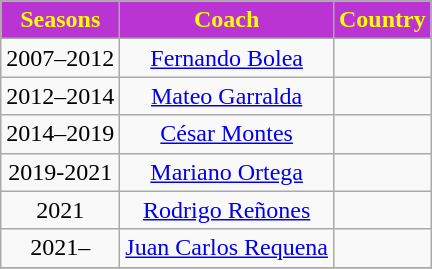<table class="wikitable" style="text-align: center;">
<tr>
<th style="color:#FFFF00; background:#BA33D3">Seasons</th>
<th style="color:#FFFF00; background:#BA33D3">Coach</th>
<th style="color:#FFFF00; background:#BA33D3">Country</th>
</tr>
<tr>
<td style="text-align: center">2007–2012</td>
<td style="text-align: center"><a href='#'>Fernando Bolea</a></td>
<td style="text-align: center"></td>
</tr>
<tr>
<td style="text-align: center">2012–2014</td>
<td style="text-align: center"><a href='#'>Mateo Garralda</a></td>
<td style="text-align: center"></td>
</tr>
<tr>
<td style="text-align: center">2014–2019</td>
<td style="text-align: center"><a href='#'>César Montes</a></td>
<td style="text-align: center"></td>
</tr>
<tr>
<td style="text-align: center">2019-2021</td>
<td style="text-align: center"><a href='#'>Mariano Ortega</a></td>
<td style="text-align: center"></td>
</tr>
<tr>
<td style="text-align: center">2021</td>
<td style="text-align: center"><a href='#'>Rodrigo Reñones</a></td>
<td style="text-align: center"></td>
</tr>
<tr>
<td style="text-align: center">2021–</td>
<td style="text-align: center"><a href='#'>Juan Carlos Requena</a></td>
<td style="text-align: center"></td>
</tr>
<tr>
</tr>
</table>
